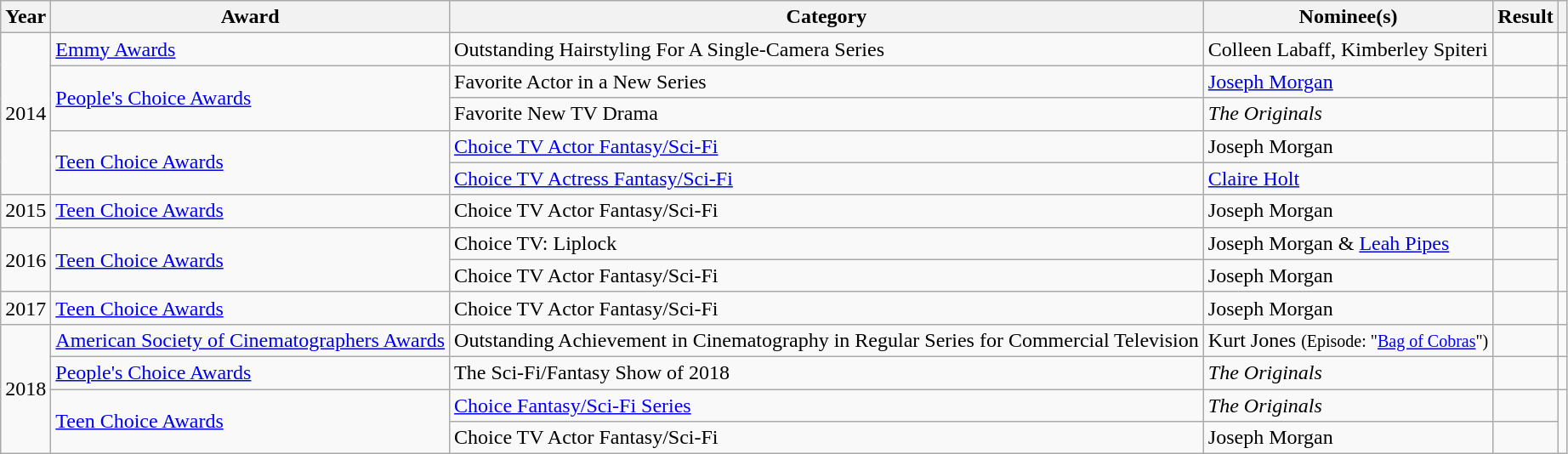<table class="wikitable sortable">
<tr>
<th>Year</th>
<th>Award</th>
<th>Category</th>
<th>Nominee(s)</th>
<th>Result</th>
<th class="unsortable"></th>
</tr>
<tr>
<td rowspan="5">2014</td>
<td><a href='#'>Emmy Awards</a></td>
<td>Outstanding Hairstyling For A Single-Camera Series</td>
<td data-sort-value="Labaff, Colleen">Colleen Labaff, Kimberley Spiteri</td>
<td></td>
<td style="text-align:center;"></td>
</tr>
<tr>
<td rowspan="2"><a href='#'>People's Choice Awards</a></td>
<td>Favorite Actor in a New Series</td>
<td data-sort-value="Morgan, Joseph"><a href='#'>Joseph Morgan</a></td>
<td></td>
<td></td>
</tr>
<tr>
<td>Favorite New TV Drama</td>
<td data-sort-value="Originals, The"><em>The Originals</em></td>
<td></td>
<td style="text-align:center;"></td>
</tr>
<tr>
<td rowspan="2"><a href='#'>Teen Choice Awards</a></td>
<td><a href='#'>Choice TV Actor Fantasy/Sci-Fi</a></td>
<td data-sort-value="Morgan, Joseph">Joseph Morgan</td>
<td></td>
<td style="text-align:center;" rowspan=2></td>
</tr>
<tr>
<td><a href='#'>Choice TV Actress Fantasy/Sci-Fi</a></td>
<td data-sort-value="Holt, Claire"><a href='#'>Claire Holt</a></td>
<td></td>
</tr>
<tr>
<td>2015</td>
<td><a href='#'>Teen Choice Awards</a></td>
<td>Choice TV Actor Fantasy/Sci-Fi</td>
<td data-sort-value="Morgan, Joseph">Joseph Morgan</td>
<td></td>
<td style="text-align:center;"></td>
</tr>
<tr>
<td rowspan="2">2016</td>
<td rowspan="2"><a href='#'>Teen Choice Awards</a></td>
<td>Choice TV: Liplock</td>
<td data-sort-value="Morgan, Joseph & Leah Pipes">Joseph Morgan & <a href='#'>Leah Pipes</a></td>
<td></td>
<td style="text-align:center;" rowspan=2></td>
</tr>
<tr>
<td>Choice TV Actor Fantasy/Sci-Fi</td>
<td data-sort-value="Morgan, Joseph">Joseph Morgan</td>
<td></td>
</tr>
<tr>
<td>2017</td>
<td><a href='#'>Teen Choice Awards</a></td>
<td>Choice TV Actor Fantasy/Sci-Fi</td>
<td data-sort-value="Morgan, Joseph">Joseph Morgan</td>
<td></td>
<td style="text-align:center;"></td>
</tr>
<tr>
<td rowspan="4">2018</td>
<td><a href='#'>American Society of Cinematographers Awards</a></td>
<td>Outstanding Achievement in Cinematography in Regular Series for Commercial Television</td>
<td data-sort-value="Jones, Kurt">Kurt Jones <small>(Episode: "<a href='#'>Bag of Cobras</a>")</small></td>
<td></td>
<td style="text-align:center;"></td>
</tr>
<tr>
<td><a href='#'>People's Choice Awards</a></td>
<td>The Sci-Fi/Fantasy Show of 2018</td>
<td><em>The Originals</em></td>
<td></td>
<td style="text-align:center;"></td>
</tr>
<tr>
<td rowspan="2"><a href='#'>Teen Choice Awards</a></td>
<td><a href='#'>Choice Fantasy/Sci-Fi Series</a></td>
<td data-sort-value="Originals, The"><em>The Originals</em></td>
<td></td>
<td style="text-align:center;" rowspan=2></td>
</tr>
<tr>
<td>Choice TV Actor Fantasy/Sci-Fi</td>
<td data-sort-value="Morgan, Joseph">Joseph Morgan</td>
<td></td>
</tr>
</table>
